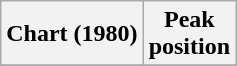<table class="wikitable sortable">
<tr>
<th align="left">Chart (1980)</th>
<th align="center">Peak<br>position</th>
</tr>
<tr>
</tr>
</table>
